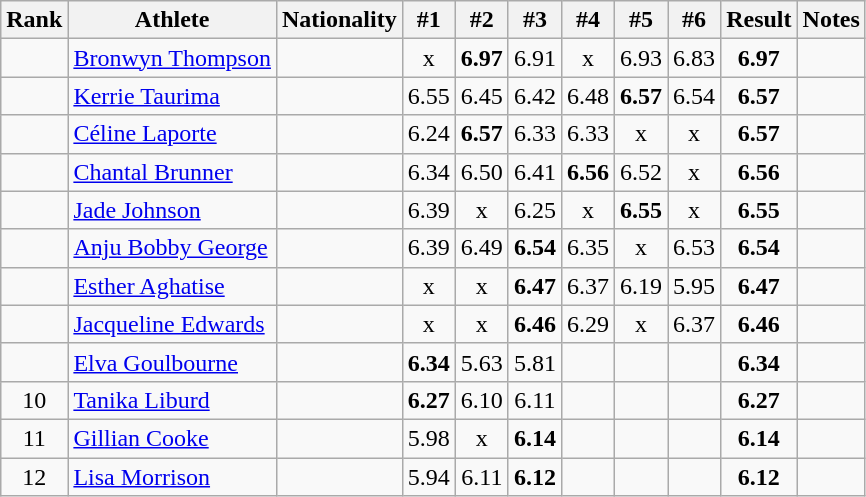<table class="wikitable sortable" style="text-align:center">
<tr>
<th>Rank</th>
<th>Athlete</th>
<th>Nationality</th>
<th>#1</th>
<th>#2</th>
<th>#3</th>
<th>#4</th>
<th>#5</th>
<th>#6</th>
<th>Result</th>
<th>Notes</th>
</tr>
<tr>
<td></td>
<td align="left"><a href='#'>Bronwyn Thompson</a></td>
<td align=left></td>
<td>x</td>
<td><strong>6.97</strong></td>
<td>6.91</td>
<td>x</td>
<td>6.93</td>
<td>6.83</td>
<td><strong>6.97</strong></td>
<td></td>
</tr>
<tr>
<td></td>
<td align="left"><a href='#'>Kerrie Taurima</a></td>
<td align=left></td>
<td>6.55</td>
<td>6.45</td>
<td>6.42</td>
<td>6.48</td>
<td><strong>6.57</strong></td>
<td>6.54</td>
<td><strong>6.57</strong></td>
<td></td>
</tr>
<tr>
<td></td>
<td align="left"><a href='#'>Céline Laporte</a></td>
<td align=left></td>
<td>6.24</td>
<td><strong>6.57</strong></td>
<td>6.33</td>
<td>6.33</td>
<td>x</td>
<td>x</td>
<td><strong>6.57</strong></td>
<td></td>
</tr>
<tr>
<td></td>
<td align="left"><a href='#'>Chantal Brunner</a></td>
<td align=left></td>
<td>6.34</td>
<td>6.50</td>
<td>6.41</td>
<td><strong>6.56</strong></td>
<td>6.52</td>
<td>x</td>
<td><strong>6.56</strong></td>
<td></td>
</tr>
<tr>
<td></td>
<td align="left"><a href='#'>Jade Johnson</a></td>
<td align=left></td>
<td>6.39</td>
<td>x</td>
<td>6.25</td>
<td>x</td>
<td><strong>6.55</strong></td>
<td>x</td>
<td><strong>6.55</strong></td>
<td></td>
</tr>
<tr>
<td></td>
<td align="left"><a href='#'>Anju Bobby George</a></td>
<td align=left></td>
<td>6.39</td>
<td>6.49</td>
<td><strong>6.54</strong></td>
<td>6.35</td>
<td>x</td>
<td>6.53</td>
<td><strong>6.54</strong></td>
<td></td>
</tr>
<tr>
<td></td>
<td align="left"><a href='#'>Esther Aghatise</a></td>
<td align=left></td>
<td>x</td>
<td>x</td>
<td><strong>6.47</strong></td>
<td>6.37</td>
<td>6.19</td>
<td>5.95</td>
<td><strong>6.47</strong></td>
<td></td>
</tr>
<tr>
<td></td>
<td align="left"><a href='#'>Jacqueline Edwards</a></td>
<td align=left></td>
<td>x</td>
<td>x</td>
<td><strong>6.46</strong></td>
<td>6.29</td>
<td>x</td>
<td>6.37</td>
<td><strong>6.46</strong></td>
<td></td>
</tr>
<tr>
<td></td>
<td align="left"><a href='#'>Elva Goulbourne</a></td>
<td align=left></td>
<td><strong>6.34</strong></td>
<td>5.63</td>
<td>5.81</td>
<td></td>
<td></td>
<td></td>
<td><strong>6.34</strong></td>
<td></td>
</tr>
<tr>
<td>10</td>
<td align="left"><a href='#'>Tanika Liburd</a></td>
<td align=left></td>
<td><strong>6.27</strong></td>
<td>6.10</td>
<td>6.11</td>
<td></td>
<td></td>
<td></td>
<td><strong>6.27</strong></td>
<td></td>
</tr>
<tr>
<td>11</td>
<td align="left"><a href='#'>Gillian Cooke</a></td>
<td align=left></td>
<td>5.98</td>
<td>x</td>
<td><strong>6.14</strong></td>
<td></td>
<td></td>
<td></td>
<td><strong>6.14</strong></td>
<td></td>
</tr>
<tr>
<td>12</td>
<td align="left"><a href='#'>Lisa Morrison</a></td>
<td align=left></td>
<td>5.94</td>
<td>6.11</td>
<td><strong>6.12</strong></td>
<td></td>
<td></td>
<td></td>
<td><strong>6.12</strong></td>
<td></td>
</tr>
</table>
